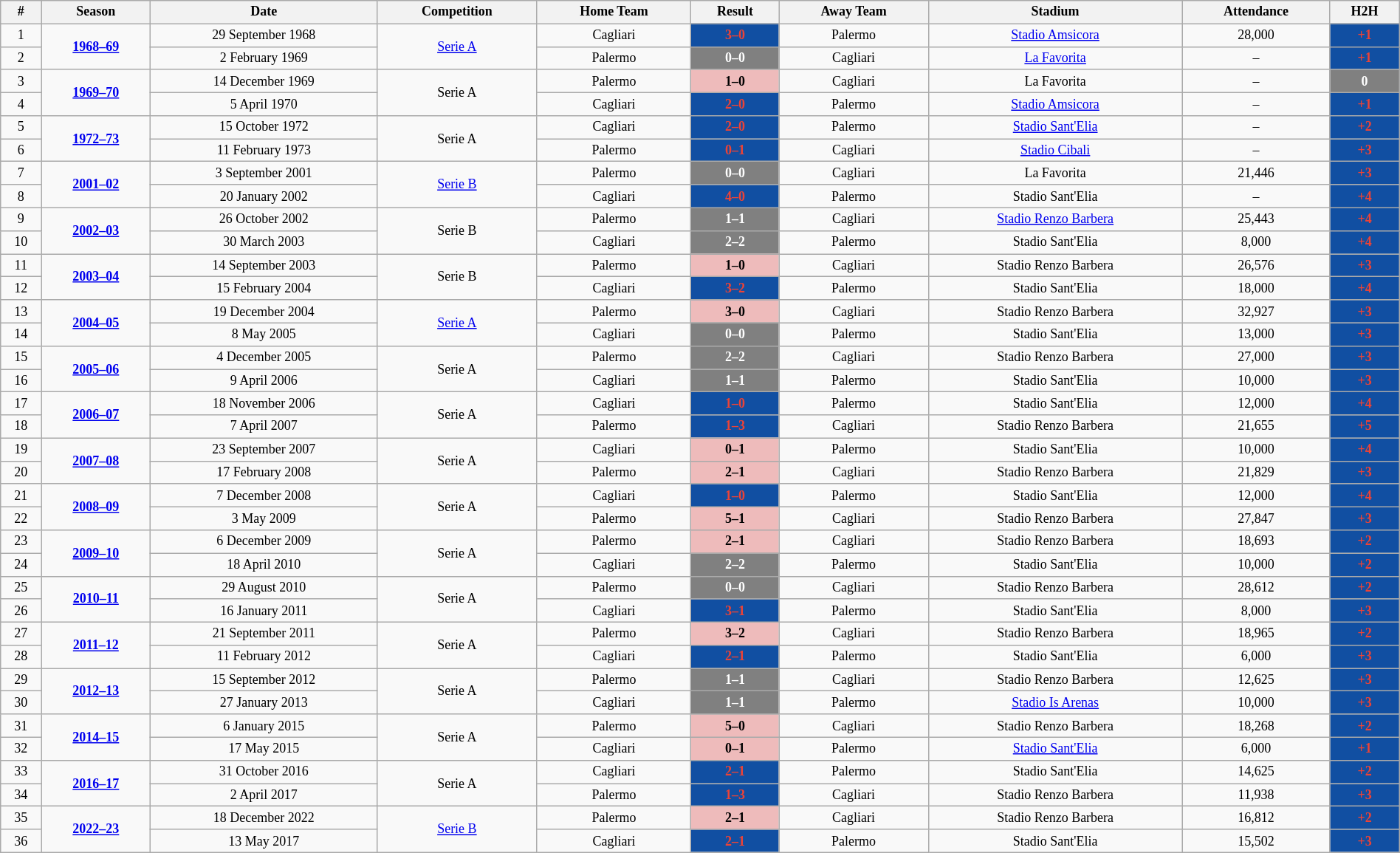<table class="wikitable" style="text-align: center; width: 100%; font-size: 12px">
<tr>
<th><strong>#</strong></th>
<th><strong>Season</strong></th>
<th><strong>Date</strong></th>
<th><strong>Competition</strong></th>
<th><strong>Home Team</strong></th>
<th><strong>Result</strong></th>
<th><strong>Away Team</strong></th>
<th><strong>Stadium</strong></th>
<th><strong>Attendance</strong></th>
<th><strong>H2H</strong></th>
</tr>
<tr>
<td>1</td>
<td rowspan=2><strong><a href='#'>1968–69</a></strong></td>
<td>29 September 1968</td>
<td rowspan=2><a href='#'>Serie A</a></td>
<td>Cagliari</td>
<td style="background:#114fa2;color:#ed4336;"><strong>3–0</strong></td>
<td>Palermo</td>
<td><a href='#'>Stadio Amsicora</a></td>
<td>28,000</td>
<td style="background:#114fa2;color:#ed4336;"><strong>+1</strong></td>
</tr>
<tr>
<td>2</td>
<td>2 February 1969</td>
<td>Palermo</td>
<td style="background:#808080;color:white;"><strong>0–0</strong></td>
<td>Cagliari</td>
<td><a href='#'>La Favorita</a></td>
<td>–</td>
<td style="background:#114fa2;color:#ed4336;"><strong>+1</strong></td>
</tr>
<tr>
<td>3</td>
<td rowspan=2><strong><a href='#'>1969–70</a></strong></td>
<td>14 December 1969</td>
<td rowspan=2>Serie A</td>
<td>Palermo</td>
<td style="background:#EEBBBB;color:black;"><strong>1–0</strong></td>
<td>Cagliari</td>
<td>La Favorita</td>
<td>–</td>
<td style="background:#808080;color:white;"><strong>0</strong></td>
</tr>
<tr>
<td>4</td>
<td>5 April 1970</td>
<td>Cagliari</td>
<td style="background:#114fa2;color:#ed4336;"><strong>2–0</strong></td>
<td>Palermo</td>
<td><a href='#'>Stadio Amsicora</a></td>
<td>–</td>
<td style="background:#114fa2;color:#ed4336;"><strong>+1</strong></td>
</tr>
<tr>
<td>5</td>
<td rowspan=2><strong><a href='#'>1972–73</a></strong></td>
<td>15 October 1972</td>
<td rowspan=2>Serie A</td>
<td>Cagliari</td>
<td style="background:#114fa2;color:#ed4336;"><strong>2–0</strong></td>
<td>Palermo</td>
<td><a href='#'>Stadio Sant'Elia</a></td>
<td>–</td>
<td style="background:#114fa2;color:#ed4336;"><strong>+2</strong></td>
</tr>
<tr>
<td>6</td>
<td>11 February 1973</td>
<td>Palermo</td>
<td style="background:#114fa2;color:#ed4336;"><strong>0–1</strong></td>
<td>Cagliari</td>
<td><a href='#'>Stadio Cibali</a></td>
<td>–</td>
<td style="background:#114fa2;color:#ed4336;"><strong>+3</strong></td>
</tr>
<tr>
<td>7</td>
<td rowspan=2><strong><a href='#'>2001–02</a></strong></td>
<td>3 September 2001</td>
<td rowspan=2><a href='#'>Serie B</a></td>
<td>Palermo</td>
<td style="background:#808080;color:white;"><strong>0–0</strong></td>
<td>Cagliari</td>
<td>La Favorita</td>
<td>21,446</td>
<td style="background:#114fa2;color:#ed4336;"><strong>+3</strong></td>
</tr>
<tr>
<td>8</td>
<td>20 January 2002</td>
<td>Cagliari</td>
<td style="background:#114fa2;color:#ed4336;"><strong>4–0</strong></td>
<td>Palermo</td>
<td>Stadio Sant'Elia</td>
<td>–</td>
<td style="background:#114fa2;color:#ed4336;"><strong>+4</strong></td>
</tr>
<tr>
<td>9</td>
<td rowspan=2><strong><a href='#'>2002–03</a></strong></td>
<td>26 October 2002</td>
<td rowspan=2>Serie B</td>
<td>Palermo</td>
<td style="background:#808080;color:white;"><strong>1–1</strong></td>
<td>Cagliari</td>
<td><a href='#'>Stadio Renzo Barbera</a></td>
<td>25,443</td>
<td style="background:#114fa2;color:#ed4336;"><strong>+4</strong></td>
</tr>
<tr>
<td>10</td>
<td>30 March 2003</td>
<td>Cagliari</td>
<td style="background:#808080;color:white;"><strong>2–2</strong></td>
<td>Palermo</td>
<td>Stadio Sant'Elia</td>
<td>8,000</td>
<td style="background:#114fa2;color:#ed4336;"><strong>+4</strong></td>
</tr>
<tr>
<td>11</td>
<td rowspan=2><strong><a href='#'>2003–04</a></strong></td>
<td>14 September 2003</td>
<td rowspan=2>Serie B</td>
<td>Palermo</td>
<td style="background:#EEBBBB;color:black;"><strong>1–0</strong></td>
<td>Cagliari</td>
<td>Stadio Renzo Barbera</td>
<td>26,576</td>
<td style="background:#114fa2;color:#ed4336;"><strong>+3</strong></td>
</tr>
<tr>
<td>12</td>
<td>15 February 2004</td>
<td>Cagliari</td>
<td style="background:#114fa2;color:#ed4336;"><strong>3–2</strong></td>
<td>Palermo</td>
<td>Stadio Sant'Elia</td>
<td>18,000</td>
<td style="background:#114fa2;color:#ed4336;"><strong>+4</strong></td>
</tr>
<tr>
<td>13</td>
<td rowspan=2><strong><a href='#'>2004–05</a></strong></td>
<td>19 December 2004</td>
<td rowspan=2><a href='#'>Serie A</a></td>
<td>Palermo</td>
<td style="background:#EEBBBB;color:black;"><strong>3–0</strong></td>
<td>Cagliari</td>
<td>Stadio Renzo Barbera</td>
<td>32,927</td>
<td style="background:#114fa2;color:#ed4336;"><strong>+3</strong></td>
</tr>
<tr>
<td>14</td>
<td>8 May 2005</td>
<td>Cagliari</td>
<td style="background:#808080;color:white;"><strong>0–0</strong></td>
<td>Palermo</td>
<td>Stadio Sant'Elia</td>
<td>13,000</td>
<td style="background:#114fa2;color:#ed4336;"><strong>+3</strong></td>
</tr>
<tr>
<td>15</td>
<td rowspan=2><strong><a href='#'>2005–06</a></strong></td>
<td>4 December 2005</td>
<td rowspan=2>Serie A</td>
<td>Palermo</td>
<td style="background:#808080;color:white;"><strong>2–2</strong></td>
<td>Cagliari</td>
<td>Stadio Renzo Barbera</td>
<td>27,000</td>
<td style="background:#114fa2;color:#ed4336;"><strong>+3</strong></td>
</tr>
<tr>
<td>16</td>
<td>9 April 2006</td>
<td>Cagliari</td>
<td style="background:#808080;color:white;"><strong>1–1</strong></td>
<td>Palermo</td>
<td>Stadio Sant'Elia</td>
<td>10,000</td>
<td style="background:#114fa2;color:#ed4336;"><strong>+3</strong></td>
</tr>
<tr>
<td>17</td>
<td rowspan=2><strong><a href='#'>2006–07</a></strong></td>
<td>18 November 2006</td>
<td rowspan=2>Serie A</td>
<td>Cagliari</td>
<td style="background:#114fa2;color:#ed4336;"><strong>1–0</strong></td>
<td>Palermo</td>
<td>Stadio Sant'Elia</td>
<td>12,000</td>
<td style="background:#114fa2;color:#ed4336;"><strong>+4</strong></td>
</tr>
<tr>
<td>18</td>
<td>7 April 2007</td>
<td>Palermo</td>
<td style="background:#114fa2;color:#ed4336;"><strong>1–3</strong></td>
<td>Cagliari</td>
<td>Stadio Renzo Barbera</td>
<td>21,655</td>
<td style="background:#114fa2;color:#ed4336;"><strong>+5</strong></td>
</tr>
<tr>
<td>19</td>
<td rowspan=2><strong><a href='#'>2007–08</a></strong></td>
<td>23 September 2007</td>
<td rowspan=2>Serie A</td>
<td>Cagliari</td>
<td style="background:#EEBBBB;color:black;"><strong>0–1</strong></td>
<td>Palermo</td>
<td>Stadio Sant'Elia</td>
<td>10,000</td>
<td style="background:#114fa2;color:#ed4336;"><strong>+4</strong></td>
</tr>
<tr>
<td>20</td>
<td>17 February 2008</td>
<td>Palermo</td>
<td style="background:#EEBBBB;color:black;"><strong>2–1</strong></td>
<td>Cagliari</td>
<td>Stadio Renzo Barbera</td>
<td>21,829</td>
<td style="background:#114fa2;color:#ed4336;"><strong>+3</strong></td>
</tr>
<tr>
<td>21</td>
<td rowspan=2><strong><a href='#'>2008–09</a></strong></td>
<td>7 December 2008</td>
<td rowspan=2>Serie A</td>
<td>Cagliari</td>
<td style="background:#114fa2;color:#ed4336;"><strong>1–0</strong></td>
<td>Palermo</td>
<td>Stadio Sant'Elia</td>
<td>12,000</td>
<td style="background:#114fa2;color:#ed4336;"><strong>+4</strong></td>
</tr>
<tr>
<td>22</td>
<td>3 May 2009</td>
<td>Palermo</td>
<td style="background:#EEBBBB;color:black;"><strong>5–1</strong></td>
<td>Cagliari</td>
<td>Stadio Renzo Barbera</td>
<td>27,847</td>
<td style="background:#114fa2;color:#ed4336;"><strong>+3</strong></td>
</tr>
<tr>
<td>23</td>
<td rowspan=2><strong><a href='#'>2009–10</a></strong></td>
<td>6 December 2009</td>
<td rowspan=2>Serie A</td>
<td>Palermo</td>
<td style="background:#EEBBBB;color:black;"><strong>2–1</strong></td>
<td>Cagliari</td>
<td>Stadio Renzo Barbera</td>
<td>18,693</td>
<td style="background:#114fa2;color:#ed4336;"><strong>+2</strong></td>
</tr>
<tr>
<td>24</td>
<td>18 April 2010</td>
<td>Cagliari</td>
<td style="background:#808080;color:#fff;"><strong>2–2</strong></td>
<td>Palermo</td>
<td>Stadio Sant'Elia</td>
<td>10,000</td>
<td style="background:#114fa2;color:#ed4336;"><strong>+2</strong></td>
</tr>
<tr>
<td>25</td>
<td rowspan=2><strong><a href='#'>2010–11</a></strong></td>
<td>29 August 2010</td>
<td rowspan=2>Serie A</td>
<td>Palermo</td>
<td style="background:#808080;color:white;"><strong>0–0</strong></td>
<td>Cagliari</td>
<td>Stadio Renzo Barbera</td>
<td>28,612</td>
<td style="background:#114fa2;color:#ed4336;"><strong>+2</strong></td>
</tr>
<tr>
<td>26</td>
<td>16 January 2011</td>
<td>Cagliari</td>
<td style="background:#114fa2;color:#ed4336;"><strong>3–1</strong></td>
<td>Palermo</td>
<td>Stadio Sant'Elia</td>
<td>8,000</td>
<td style="background:#114fa2;color:#ed4336;"><strong>+3</strong></td>
</tr>
<tr>
<td>27</td>
<td rowspan=2><strong><a href='#'>2011–12</a></strong></td>
<td>21 September 2011</td>
<td rowspan=2>Serie A</td>
<td>Palermo</td>
<td style="background:#EEBBBB;color:black;"><strong>3–2</strong></td>
<td>Cagliari</td>
<td>Stadio Renzo Barbera</td>
<td>18,965</td>
<td style="background:#114fa2;color:#ed4336;"><strong>+2</strong></td>
</tr>
<tr>
<td>28</td>
<td>11 February 2012</td>
<td>Cagliari</td>
<td style="background:#114fa2;color:#ed4336;"><strong>2–1</strong></td>
<td>Palermo</td>
<td>Stadio Sant'Elia</td>
<td>6,000</td>
<td style="background:#114fa2;color:#ed4336;"><strong>+3</strong></td>
</tr>
<tr>
<td>29</td>
<td rowspan=2><strong><a href='#'>2012–13</a></strong></td>
<td>15 September 2012</td>
<td rowspan=2>Serie A</td>
<td>Palermo</td>
<td style="background:#808080;color:white;"><strong>1–1</strong></td>
<td>Cagliari</td>
<td>Stadio Renzo Barbera</td>
<td>12,625</td>
<td style="background:#114fa2;color:#ed4336;"><strong>+3</strong></td>
</tr>
<tr>
<td>30</td>
<td>27 January 2013</td>
<td>Cagliari</td>
<td style="background:#808080;color:white;"><strong>1–1</strong></td>
<td>Palermo</td>
<td><a href='#'>Stadio Is Arenas</a></td>
<td>10,000</td>
<td style="background:#114fa2;color:#ed4336;"><strong>+3</strong></td>
</tr>
<tr>
<td>31</td>
<td rowspan=2><strong><a href='#'>2014–15</a></strong></td>
<td>6 January 2015</td>
<td rowspan=2>Serie A</td>
<td>Palermo</td>
<td style="background:#EEBBBB;color:black;"><strong>5–0</strong></td>
<td>Cagliari</td>
<td>Stadio Renzo Barbera</td>
<td>18,268</td>
<td style="background:#114fa2;color:#ed4336;"><strong>+2</strong></td>
</tr>
<tr>
<td>32</td>
<td>17 May 2015</td>
<td>Cagliari</td>
<td style="background:#EEBBBB;color:black;"><strong>0–1</strong></td>
<td>Palermo</td>
<td><a href='#'>Stadio Sant'Elia</a></td>
<td>6,000</td>
<td style="background:#114fa2;color:#ed4336;"><strong>+1</strong></td>
</tr>
<tr>
<td>33</td>
<td rowspan=2><strong><a href='#'>2016–17</a></strong></td>
<td>31 October 2016</td>
<td rowspan=2>Serie A</td>
<td>Cagliari</td>
<td style="background:#114fa2;color:#ed4336;"><strong>2–1</strong></td>
<td>Palermo</td>
<td>Stadio Sant'Elia</td>
<td>14,625</td>
<td style="background:#114fa2;color:#ed4336;"><strong>+2</strong></td>
</tr>
<tr>
<td>34</td>
<td>2 April 2017</td>
<td>Palermo</td>
<td style="background:#114fa2;color:#ed4336;"><strong>1–3</strong></td>
<td>Cagliari</td>
<td>Stadio Renzo Barbera</td>
<td>11,938</td>
<td style="background:#114fa2;color:#ed4336;"><strong>+3</strong></td>
</tr>
<tr>
<td>35</td>
<td rowspan=2><strong><a href='#'>2022–23</a></strong></td>
<td>18 December 2022</td>
<td rowspan=2><a href='#'>Serie B</a></td>
<td>Palermo</td>
<td style="background:#EEBBBB;color:black;"><strong>2–1</strong></td>
<td>Cagliari</td>
<td>Stadio Renzo Barbera</td>
<td>16,812</td>
<td style="background:#114fa2;color:#ed4336;"><strong>+2</strong></td>
</tr>
<tr>
<td>36</td>
<td>13 May 2017</td>
<td>Cagliari</td>
<td style="background:#114fa2;color:#ed4336;"><strong>2–1</strong></td>
<td>Palermo</td>
<td>Stadio Sant'Elia</td>
<td>15,502</td>
<td style="background:#114fa2;color:#ed4336;"><strong>+3</strong></td>
</tr>
</table>
